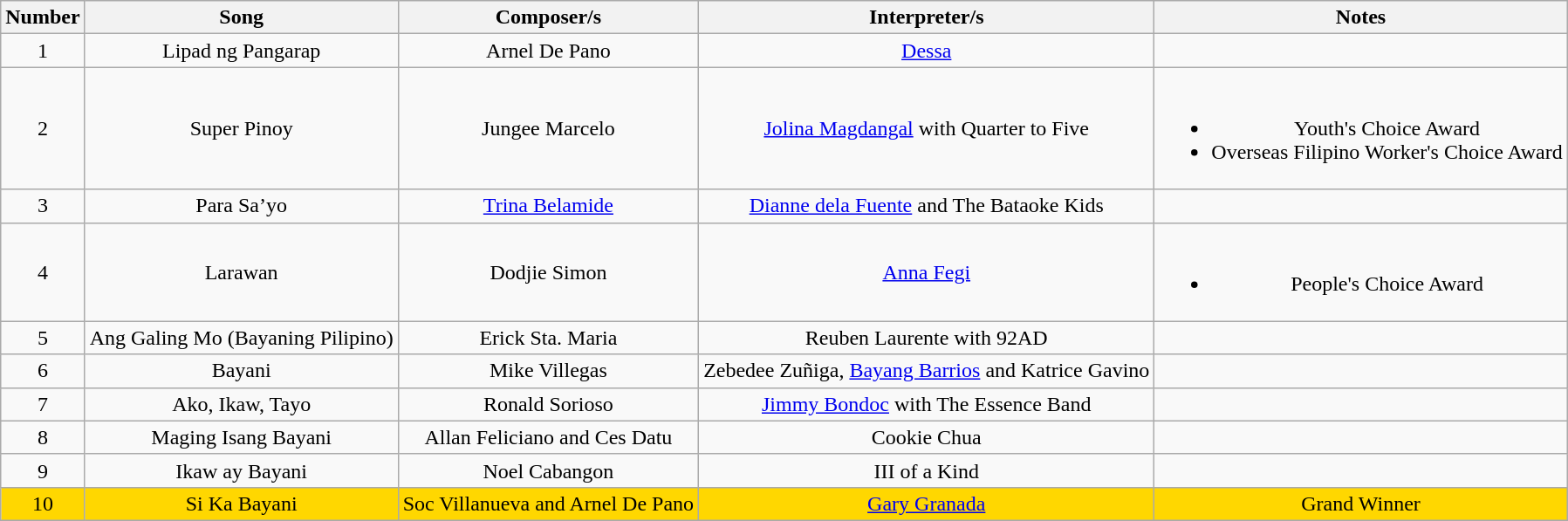<table class="wikitable">
<tr>
<th>Number</th>
<th>Song</th>
<th>Composer/s</th>
<th>Interpreter/s</th>
<th>Notes</th>
</tr>
<tr>
<td style="text-align: center;">1</td>
<td style="text-align: center;">Lipad ng Pangarap<br></td>
<td style="text-align: center;">Arnel De Pano</td>
<td style="text-align: center;"><a href='#'>Dessa</a></td>
<td></td>
</tr>
<tr>
<td style="text-align: center;">2</td>
<td style="text-align: center;">Super Pinoy</td>
<td style="text-align: center;">Jungee Marcelo</td>
<td style="text-align: center;"><a href='#'>Jolina Magdangal</a> with Quarter to Five</td>
<td style="text-align: center;"><br><ul><li>Youth's Choice Award</li><li>Overseas Filipino Worker's Choice Award</li></ul></td>
</tr>
<tr>
<td style="text-align: center;">3</td>
<td style="text-align: center;">Para Sa’yo<br></td>
<td style="text-align: center;"><a href='#'>Trina Belamide</a></td>
<td style="text-align: center;"><a href='#'>Dianne dela Fuente</a> and The Bataoke Kids</td>
<td></td>
</tr>
<tr>
<td style="text-align: center;">4</td>
<td style="text-align: center;">Larawan<br></td>
<td style="text-align: center;">Dodjie Simon</td>
<td style="text-align: center;"><a href='#'>Anna Fegi</a></td>
<td style="text-align: center;"><br><ul><li>People's Choice Award</li></ul></td>
</tr>
<tr>
<td style="text-align: center;">5</td>
<td style="text-align: center;">Ang Galing Mo (Bayaning Pilipino)<br></td>
<td style="text-align: center;">Erick Sta. Maria</td>
<td style="text-align: center;">Reuben Laurente with 92AD</td>
<td></td>
</tr>
<tr>
<td style="text-align: center;">6</td>
<td style="text-align: center;">Bayani<br></td>
<td style="text-align: center;">Mike Villegas</td>
<td style="text-align: center;">Zebedee Zuñiga, <a href='#'>Bayang Barrios</a> and Katrice Gavino</td>
<td></td>
</tr>
<tr>
<td style="text-align: center;">7</td>
<td style="text-align: center;">Ako, Ikaw, Tayo<br></td>
<td style="text-align: center;">Ronald Sorioso</td>
<td style="text-align: center;"><a href='#'>Jimmy Bondoc</a> with The Essence Band</td>
<td></td>
</tr>
<tr>
<td style="text-align: center;">8</td>
<td style="text-align: center;">Maging Isang Bayani<br></td>
<td style="text-align: center;">Allan Feliciano and Ces Datu</td>
<td style="text-align: center;">Cookie Chua</td>
<td></td>
</tr>
<tr>
<td style="text-align: center;">9</td>
<td style="text-align: center;">Ikaw ay Bayani<br></td>
<td style="text-align: center;">Noel Cabangon</td>
<td style="text-align: center;">III of a Kind</td>
<td></td>
</tr>
<tr bgcolor="gold">
<td style="text-align: center;">10</td>
<td style="text-align: center;">Si Ka Bayani</td>
<td style="text-align: center;">Soc Villanueva and Arnel De Pano</td>
<td style="text-align: center;"><a href='#'>Gary Granada</a></td>
<td style="text-align: center;">Grand Winner</td>
</tr>
</table>
